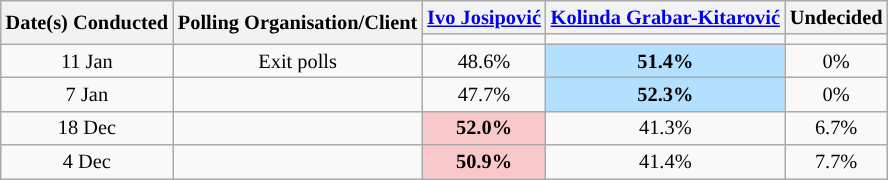<table class="wikitable" style="text-align:center;font-size:85%;">
<tr>
<th rowspan=2><strong>Date(s) Conducted</strong></th>
<th rowspan=2><strong>Polling Organisation/Client</strong></th>
<th><a href='#'>Ivo Josipović</a></th>
<th><a href='#'>Kolinda Grabar-Kitarović</a></th>
<th>Undecided</th>
</tr>
<tr>
<td style="background: "></td>
<td style="background: "></td>
<td style="background: none"></td>
</tr>
<tr>
<td>11 Jan</td>
<td>Exit polls</td>
<td>48.6%</td>
<td style="background:#B3E0FF"><strong>51.4%</strong></td>
<td>0%</td>
</tr>
<tr>
<td>7 Jan</td>
<td></td>
<td>47.7%</td>
<td style="background:#B3E0FF"><strong>52.3%</strong></td>
<td>0%</td>
</tr>
<tr>
<td>18 Dec</td>
<td></td>
<td style="background: #F9C8CA"><strong>52.0%</strong></td>
<td>41.3%</td>
<td>6.7%</td>
</tr>
<tr>
<td>4 Dec</td>
<td></td>
<td style="background: #F9C8CA"><strong>50.9%</strong></td>
<td>41.4%</td>
<td>7.7%</td>
</tr>
</table>
